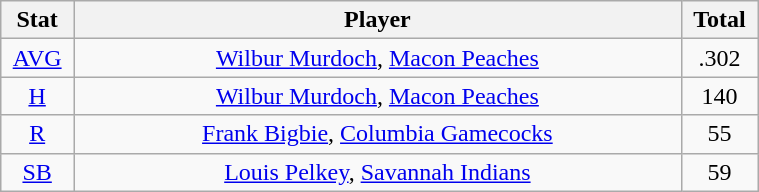<table class="wikitable" width="40%" style="text-align:center;">
<tr>
<th width="5%">Stat</th>
<th width="60%">Player</th>
<th width="5%">Total</th>
</tr>
<tr>
<td><a href='#'>AVG</a></td>
<td><a href='#'>Wilbur Murdoch</a>, <a href='#'>Macon Peaches</a></td>
<td>.302</td>
</tr>
<tr>
<td><a href='#'>H</a></td>
<td><a href='#'>Wilbur Murdoch</a>, <a href='#'>Macon Peaches</a></td>
<td>140</td>
</tr>
<tr>
<td><a href='#'>R</a></td>
<td><a href='#'>Frank Bigbie</a>, <a href='#'>Columbia Gamecocks</a></td>
<td>55</td>
</tr>
<tr>
<td><a href='#'>SB</a></td>
<td><a href='#'>Louis Pelkey</a>, <a href='#'>Savannah Indians</a></td>
<td>59</td>
</tr>
</table>
